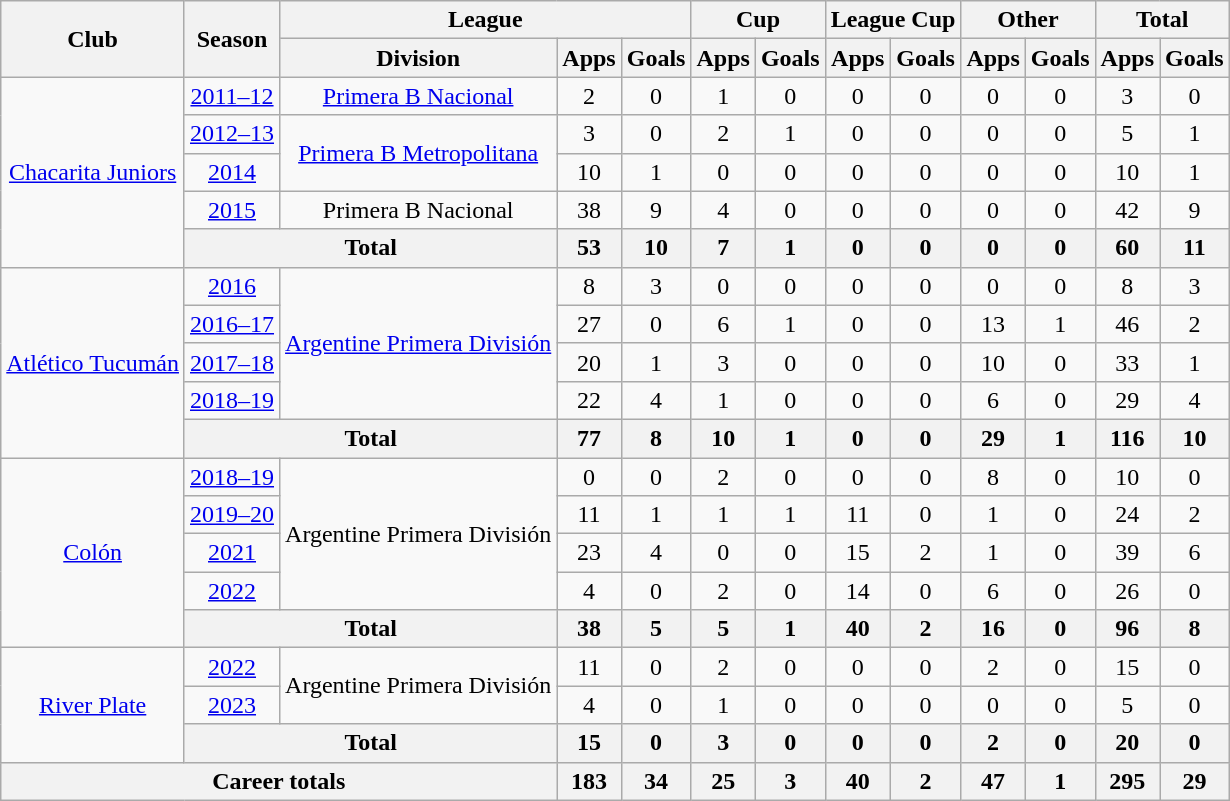<table class="wikitable" style="text-align:center">
<tr>
<th rowspan="2">Club</th>
<th rowspan="2">Season</th>
<th colspan="3">League</th>
<th colspan="2">Cup</th>
<th colspan="2">League Cup</th>
<th colspan="2">Other</th>
<th colspan="2">Total</th>
</tr>
<tr>
<th>Division</th>
<th>Apps</th>
<th>Goals</th>
<th>Apps</th>
<th>Goals</th>
<th>Apps</th>
<th>Goals</th>
<th>Apps</th>
<th>Goals</th>
<th>Apps</th>
<th>Goals</th>
</tr>
<tr>
<td rowspan="5"><a href='#'>Chacarita Juniors</a></td>
<td><a href='#'>2011–12</a></td>
<td><a href='#'>Primera B Nacional</a></td>
<td>2</td>
<td>0</td>
<td>1</td>
<td>0</td>
<td>0</td>
<td>0</td>
<td>0</td>
<td>0</td>
<td>3</td>
<td>0</td>
</tr>
<tr>
<td><a href='#'>2012–13</a></td>
<td rowspan="2"><a href='#'>Primera B Metropolitana</a></td>
<td>3</td>
<td>0</td>
<td>2</td>
<td>1</td>
<td>0</td>
<td>0</td>
<td>0</td>
<td>0</td>
<td>5</td>
<td>1</td>
</tr>
<tr>
<td><a href='#'>2014</a></td>
<td>10</td>
<td>1</td>
<td>0</td>
<td>0</td>
<td>0</td>
<td>0</td>
<td>0</td>
<td>0</td>
<td>10</td>
<td>1</td>
</tr>
<tr>
<td><a href='#'>2015</a></td>
<td>Primera B Nacional</td>
<td>38</td>
<td>9</td>
<td>4</td>
<td>0</td>
<td>0</td>
<td>0</td>
<td>0</td>
<td>0</td>
<td>42</td>
<td>9</td>
</tr>
<tr>
<th colspan="2">Total</th>
<th>53</th>
<th>10</th>
<th>7</th>
<th>1</th>
<th>0</th>
<th>0</th>
<th>0</th>
<th>0</th>
<th>60</th>
<th>11</th>
</tr>
<tr>
<td rowspan="5"><a href='#'>Atlético Tucumán</a></td>
<td><a href='#'>2016</a></td>
<td rowspan="4"><a href='#'>Argentine Primera División</a></td>
<td>8</td>
<td>3</td>
<td>0</td>
<td>0</td>
<td>0</td>
<td>0</td>
<td>0</td>
<td>0</td>
<td>8</td>
<td>3</td>
</tr>
<tr>
<td><a href='#'>2016–17</a></td>
<td>27</td>
<td>0</td>
<td>6</td>
<td>1</td>
<td>0</td>
<td>0</td>
<td>13</td>
<td>1</td>
<td>46</td>
<td>2</td>
</tr>
<tr>
<td><a href='#'>2017–18</a></td>
<td>20</td>
<td>1</td>
<td>3</td>
<td>0</td>
<td>0</td>
<td>0</td>
<td>10</td>
<td>0</td>
<td>33</td>
<td>1</td>
</tr>
<tr>
<td><a href='#'>2018–19</a></td>
<td>22</td>
<td>4</td>
<td>1</td>
<td>0</td>
<td>0</td>
<td>0</td>
<td>6</td>
<td>0</td>
<td>29</td>
<td>4</td>
</tr>
<tr>
<th colspan="2">Total</th>
<th>77</th>
<th>8</th>
<th>10</th>
<th>1</th>
<th>0</th>
<th>0</th>
<th>29</th>
<th>1</th>
<th>116</th>
<th>10</th>
</tr>
<tr>
<td rowspan="5"><a href='#'>Colón</a></td>
<td><a href='#'>2018–19</a></td>
<td rowspan="4">Argentine Primera División</td>
<td>0</td>
<td>0</td>
<td>2</td>
<td>0</td>
<td>0</td>
<td>0</td>
<td>8</td>
<td>0</td>
<td>10</td>
<td>0</td>
</tr>
<tr>
<td><a href='#'>2019–20</a></td>
<td>11</td>
<td>1</td>
<td>1</td>
<td>1</td>
<td>11</td>
<td>0</td>
<td>1</td>
<td>0</td>
<td>24</td>
<td>2</td>
</tr>
<tr>
<td><a href='#'>2021</a></td>
<td>23</td>
<td>4</td>
<td>0</td>
<td>0</td>
<td>15</td>
<td>2</td>
<td>1</td>
<td>0</td>
<td>39</td>
<td>6</td>
</tr>
<tr>
<td><a href='#'>2022</a></td>
<td>4</td>
<td>0</td>
<td>2</td>
<td>0</td>
<td>14</td>
<td>0</td>
<td>6</td>
<td>0</td>
<td>26</td>
<td>0</td>
</tr>
<tr>
<th colspan="2">Total</th>
<th>38</th>
<th>5</th>
<th>5</th>
<th>1</th>
<th>40</th>
<th>2</th>
<th>16</th>
<th>0</th>
<th>96</th>
<th>8</th>
</tr>
<tr>
<td rowspan="3"><a href='#'>River Plate</a></td>
<td><a href='#'>2022</a></td>
<td rowspan="2">Argentine Primera División</td>
<td>11</td>
<td>0</td>
<td>2</td>
<td>0</td>
<td>0</td>
<td>0</td>
<td>2</td>
<td>0</td>
<td>15</td>
<td>0</td>
</tr>
<tr>
<td><a href='#'>2023</a></td>
<td>4</td>
<td>0</td>
<td>1</td>
<td>0</td>
<td>0</td>
<td>0</td>
<td>0</td>
<td>0</td>
<td>5</td>
<td>0</td>
</tr>
<tr>
<th colspan="2">Total</th>
<th>15</th>
<th>0</th>
<th>3</th>
<th>0</th>
<th>0</th>
<th>0</th>
<th>2</th>
<th>0</th>
<th>20</th>
<th>0</th>
</tr>
<tr>
<th colspan=3>Career totals</th>
<th>183</th>
<th>34</th>
<th>25</th>
<th>3</th>
<th>40</th>
<th>2</th>
<th>47</th>
<th>1</th>
<th>295</th>
<th>29</th>
</tr>
</table>
